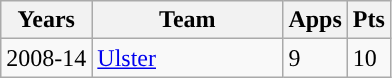<table class="wikitable" style="text-align:left;">
<tr>
<th>Years</th>
<th width=120px>Team</th>
<th>Apps</th>
<th>Pts</th>
</tr>
<tr>
<td>2008-14</td>
<td><a href='#'>Ulster</a></td>
<td>9</td>
<td>10</td>
</tr>
</table>
